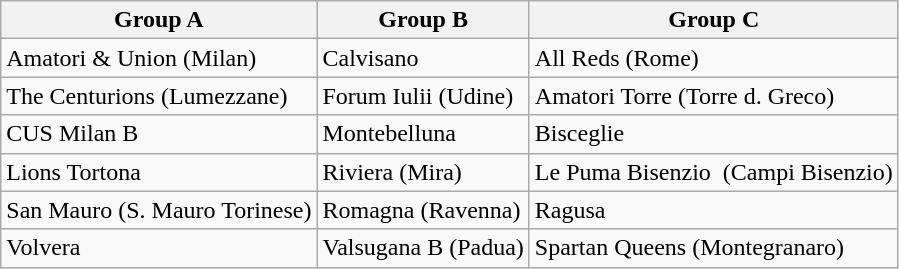<table class="wikitable">
<tr>
<th>Group A</th>
<th>Group B</th>
<th>Group C</th>
</tr>
<tr>
<td>Amatori & Union (Milan)</td>
<td>Calvisano</td>
<td>All Reds (Rome)</td>
</tr>
<tr>
<td>The Centurions (Lumezzane)</td>
<td>Forum Iulii (Udine)</td>
<td>Amatori Torre (Torre d. Greco)</td>
</tr>
<tr>
<td>CUS Milan B</td>
<td>Montebelluna</td>
<td>Bisceglie</td>
</tr>
<tr>
<td>Lions Tortona</td>
<td>Riviera (Mira)</td>
<td>Le Puma Bisenzio  (Campi Bisenzio)</td>
</tr>
<tr>
<td>San Mauro (S. Mauro Torinese)</td>
<td>Romagna (Ravenna)</td>
<td>Ragusa</td>
</tr>
<tr>
<td>Volvera</td>
<td>Valsugana B (Padua)</td>
<td>Spartan Queens (Montegranaro)</td>
</tr>
</table>
